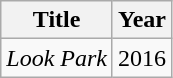<table class="wikitable">
<tr>
<th>Title</th>
<th>Year</th>
</tr>
<tr>
<td><em>Look Park</em></td>
<td>2016</td>
</tr>
</table>
